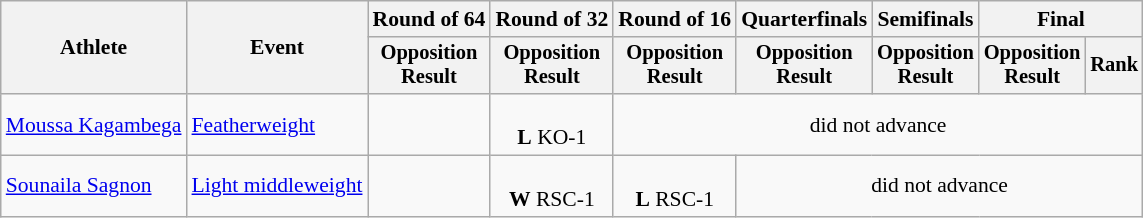<table class="wikitable" style="font-size:90%">
<tr>
<th rowspan="2">Athlete</th>
<th rowspan="2">Event</th>
<th>Round of 64</th>
<th>Round of 32</th>
<th>Round of 16</th>
<th>Quarterfinals</th>
<th>Semifinals</th>
<th colspan=2>Final</th>
</tr>
<tr style="font-size:95%">
<th>Opposition<br>Result</th>
<th>Opposition<br>Result</th>
<th>Opposition<br>Result</th>
<th>Opposition<br>Result</th>
<th>Opposition<br>Result</th>
<th>Opposition<br>Result</th>
<th>Rank</th>
</tr>
<tr align=center>
<td align=left><a href='#'>Moussa Kagambega</a></td>
<td align=left><a href='#'>Featherweight</a></td>
<td></td>
<td><br><strong>L</strong> KO-1</td>
<td colspan=5>did not advance</td>
</tr>
<tr align=center>
<td align=left><a href='#'>Sounaila Sagnon</a></td>
<td align=left><a href='#'>Light middleweight</a></td>
<td></td>
<td><br><strong>W</strong> RSC-1</td>
<td><br><strong>L</strong> RSC-1</td>
<td colspan=4>did not advance</td>
</tr>
</table>
